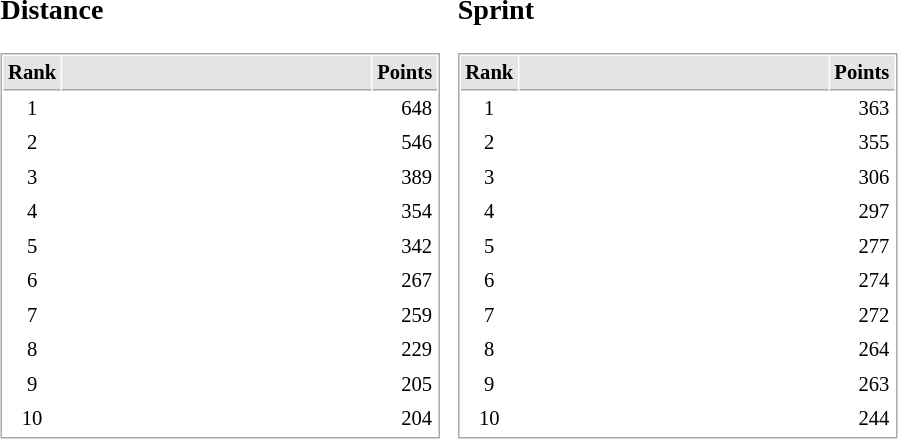<table border="0" cellspacing="10">
<tr>
<td><br><h3>Distance</h3><table cellspacing="1" cellpadding="3" style="border:1px solid #AAAAAA;font-size:86%">
<tr style="background-color: #E4E4E4;">
<th style="border-bottom:1px solid #AAAAAA" width=10>Rank</th>
<th style="border-bottom:1px solid #AAAAAA" width=200></th>
<th style="border-bottom:1px solid #AAAAAA" width=20 align=right>Points</th>
</tr>
<tr>
<td align=center>1</td>
<td align="left"><strong></strong></td>
<td align=right>648</td>
</tr>
<tr>
<td align=center>2</td>
<td align="left"></td>
<td align=right>546</td>
</tr>
<tr>
<td align=center>3</td>
<td align="left"></td>
<td align=right>389</td>
</tr>
<tr>
<td align=center>4</td>
<td align="left"></td>
<td align=right>354</td>
</tr>
<tr>
<td align=center>5</td>
<td align="left"></td>
<td align=right>342</td>
</tr>
<tr>
<td align=center>6</td>
<td align="left"></td>
<td align=right>267</td>
</tr>
<tr>
<td align=center>7</td>
<td align="left"></td>
<td align=right>259</td>
</tr>
<tr>
<td align=center>8</td>
<td align="left"></td>
<td align=right>229</td>
</tr>
<tr>
<td align=center>9</td>
<td align="left"></td>
<td align=right>205</td>
</tr>
<tr>
<td align=center>10</td>
<td align="left"></td>
<td align=right>204</td>
</tr>
</table>
</td>
<td><br><h3>Sprint</h3><table cellspacing="1" cellpadding="3" style="border:1px solid #AAAAAA;font-size:86%">
<tr style="background-color: #E4E4E4;">
<th style="border-bottom:1px solid #AAAAAA" width=10>Rank</th>
<th style="border-bottom:1px solid #AAAAAA" width=200></th>
<th style="border-bottom:1px solid #AAAAAA" width=20 align=right>Points</th>
</tr>
<tr>
<td align=center>1</td>
<td align="left"><strong></strong></td>
<td align=right>363</td>
</tr>
<tr>
<td align=center>2</td>
<td align="left"></td>
<td align=right>355</td>
</tr>
<tr>
<td align=center>3</td>
<td align="left"></td>
<td align=right>306</td>
</tr>
<tr>
<td align=center>4</td>
<td align="left"></td>
<td align=right>297</td>
</tr>
<tr>
<td align=center>5</td>
<td align="left"></td>
<td align=right>277</td>
</tr>
<tr>
<td align=center>6</td>
<td align="left"></td>
<td align=right>274</td>
</tr>
<tr>
<td align=center>7</td>
<td align="left"></td>
<td align=right>272</td>
</tr>
<tr>
<td align=center>8</td>
<td align="left"></td>
<td align=right>264</td>
</tr>
<tr>
<td align=center>9</td>
<td align="left"></td>
<td align=right>263</td>
</tr>
<tr>
<td align=center>10</td>
<td align="left"></td>
<td align=right>244</td>
</tr>
</table>
</td>
</tr>
</table>
